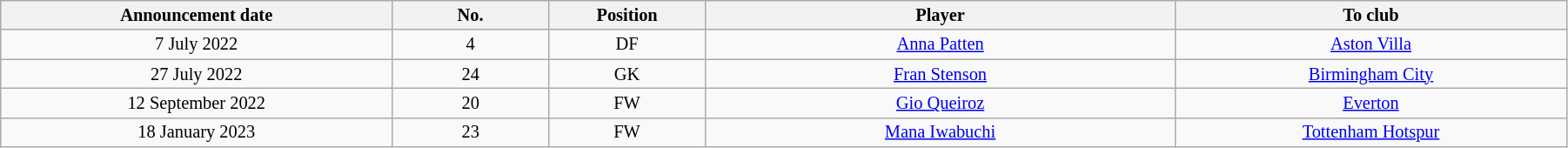<table class="wikitable sortable" style="width:95%; text-align:center; font-size:85%; text-align:centre;">
<tr>
<th width="25%">Announcement date</th>
<th width="10%">No.</th>
<th width="10%">Position</th>
<th>Player</th>
<th width="25%">To club</th>
</tr>
<tr>
<td>7 July 2022</td>
<td>4</td>
<td>DF</td>
<td> <a href='#'>Anna Patten</a></td>
<td> <a href='#'>Aston Villa</a></td>
</tr>
<tr>
<td>27 July 2022</td>
<td>24</td>
<td>GK</td>
<td> <a href='#'>Fran Stenson</a></td>
<td> <a href='#'>Birmingham City</a></td>
</tr>
<tr>
<td>12 September 2022</td>
<td>20</td>
<td>FW</td>
<td> <a href='#'>Gio Queiroz</a></td>
<td> <a href='#'>Everton</a></td>
</tr>
<tr>
<td>18 January 2023</td>
<td>23</td>
<td>FW</td>
<td> <a href='#'>Mana Iwabuchi</a></td>
<td> <a href='#'>Tottenham Hotspur</a></td>
</tr>
</table>
